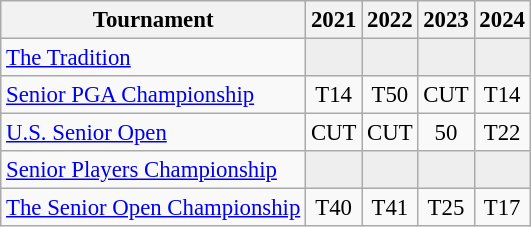<table class="wikitable" style="font-size:95%;text-align:center;">
<tr>
<th>Tournament</th>
<th>2021</th>
<th>2022</th>
<th>2023</th>
<th>2024</th>
</tr>
<tr>
<td align=left><a href='#'>The Tradition</a></td>
<td style="background:#eeeeee;"></td>
<td style="background:#eeeeee;"></td>
<td style="background:#eeeeee;"></td>
<td style="background:#eeeeee;"></td>
</tr>
<tr>
<td align=left><a href='#'>Senior PGA Championship</a></td>
<td>T14</td>
<td>T50</td>
<td>CUT</td>
<td>T14</td>
</tr>
<tr>
<td align=left><a href='#'>U.S. Senior Open</a></td>
<td>CUT</td>
<td>CUT</td>
<td>50</td>
<td>T22</td>
</tr>
<tr>
<td align=left><a href='#'>Senior Players Championship</a></td>
<td style="background:#eeeeee;"></td>
<td style="background:#eeeeee;"></td>
<td style="background:#eeeeee;"></td>
<td style="background:#eeeeee;"></td>
</tr>
<tr>
<td align=left><a href='#'>The Senior Open Championship</a></td>
<td>T40</td>
<td>T41</td>
<td>T25</td>
<td>T17</td>
</tr>
</table>
